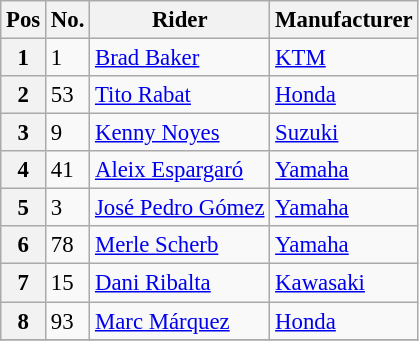<table class="wikitable" style="font-size:95%">
<tr>
<th>Pos</th>
<th>No.</th>
<th>Rider</th>
<th>Manufacturer</th>
</tr>
<tr>
<th>1</th>
<td>1</td>
<td> <a href='#'>Brad Baker</a></td>
<td><a href='#'>KTM</a></td>
</tr>
<tr>
<th>2</th>
<td>53</td>
<td> <a href='#'>Tito Rabat</a></td>
<td><a href='#'>Honda</a></td>
</tr>
<tr>
<th>3</th>
<td>9</td>
<td> <a href='#'>Kenny Noyes</a></td>
<td><a href='#'>Suzuki</a></td>
</tr>
<tr>
<th>4</th>
<td>41</td>
<td> <a href='#'>Aleix Espargaró</a></td>
<td><a href='#'>Yamaha</a></td>
</tr>
<tr>
<th>5</th>
<td>3</td>
<td> <a href='#'>José Pedro Gómez</a></td>
<td><a href='#'>Yamaha</a></td>
</tr>
<tr>
<th>6</th>
<td>78</td>
<td> <a href='#'>Merle Scherb</a></td>
<td><a href='#'>Yamaha</a></td>
</tr>
<tr>
<th>7</th>
<td>15</td>
<td> <a href='#'>Dani Ribalta</a></td>
<td><a href='#'>Kawasaki</a></td>
</tr>
<tr>
<th>8</th>
<td>93</td>
<td> <a href='#'>Marc Márquez</a></td>
<td><a href='#'>Honda</a></td>
</tr>
<tr>
</tr>
</table>
